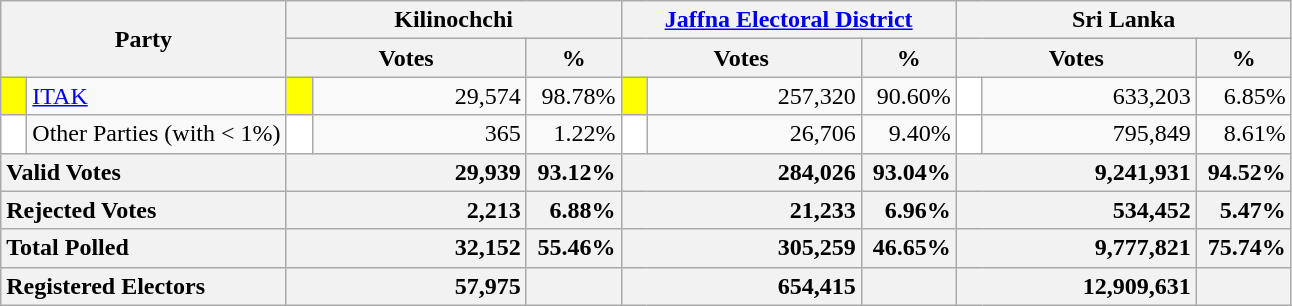<table class="wikitable">
<tr>
<th colspan="2" width="144px"rowspan="2">Party</th>
<th colspan="3" width="216px">Kilinochchi</th>
<th colspan="3" width="216px"><a href='#'>Jaffna Electoral District</a></th>
<th colspan="3" width="216px">Sri Lanka</th>
</tr>
<tr>
<th colspan="2" width="144px">Votes</th>
<th>%</th>
<th colspan="2" width="144px">Votes</th>
<th>%</th>
<th colspan="2" width="144px">Votes</th>
<th>%</th>
</tr>
<tr>
<td style="background-color:yellow;" width="10px"></td>
<td style="text-align:left;"><a href='#'>ITAK</a></td>
<td style="background-color:yellow;" width="10px"></td>
<td style="text-align:right;">29,574</td>
<td style="text-align:right;">98.78%</td>
<td style="background-color:yellow;" width="10px"></td>
<td style="text-align:right;">257,320</td>
<td style="text-align:right;">90.60%</td>
<td style="background-color:white;" width="10px"></td>
<td style="text-align:right;">633,203</td>
<td style="text-align:right;">6.85%</td>
</tr>
<tr>
<td style="background-color:white;" width="10px"></td>
<td style="text-align:left;">Other Parties (with < 1%)</td>
<td style="background-color:white;" width="10px"></td>
<td style="text-align:right;">365</td>
<td style="text-align:right;">1.22%</td>
<td style="background-color:white;" width="10px"></td>
<td style="text-align:right;">26,706</td>
<td style="text-align:right;">9.40%</td>
<td style="background-color:white;" width="10px"></td>
<td style="text-align:right;">795,849</td>
<td style="text-align:right;">8.61%</td>
</tr>
<tr>
<th colspan="2" width="144px"style="text-align:left;">Valid Votes</th>
<th style="text-align:right;"colspan="2" width="144px">29,939</th>
<th style="text-align:right;">93.12%</th>
<th style="text-align:right;"colspan="2" width="144px">284,026</th>
<th style="text-align:right;">93.04%</th>
<th style="text-align:right;"colspan="2" width="144px">9,241,931</th>
<th style="text-align:right;">94.52%</th>
</tr>
<tr>
<th colspan="2" width="144px"style="text-align:left;">Rejected Votes</th>
<th style="text-align:right;"colspan="2" width="144px">2,213</th>
<th style="text-align:right;">6.88%</th>
<th style="text-align:right;"colspan="2" width="144px">21,233</th>
<th style="text-align:right;">6.96%</th>
<th style="text-align:right;"colspan="2" width="144px">534,452</th>
<th style="text-align:right;">5.47%</th>
</tr>
<tr>
<th colspan="2" width="144px"style="text-align:left;">Total Polled</th>
<th style="text-align:right;"colspan="2" width="144px">32,152</th>
<th style="text-align:right;">55.46%</th>
<th style="text-align:right;"colspan="2" width="144px">305,259</th>
<th style="text-align:right;">46.65%</th>
<th style="text-align:right;"colspan="2" width="144px">9,777,821</th>
<th style="text-align:right;">75.74%</th>
</tr>
<tr>
<th colspan="2" width="144px"style="text-align:left;">Registered Electors</th>
<th style="text-align:right;"colspan="2" width="144px">57,975</th>
<th></th>
<th style="text-align:right;"colspan="2" width="144px">654,415</th>
<th></th>
<th style="text-align:right;"colspan="2" width="144px">12,909,631</th>
<th></th>
</tr>
</table>
